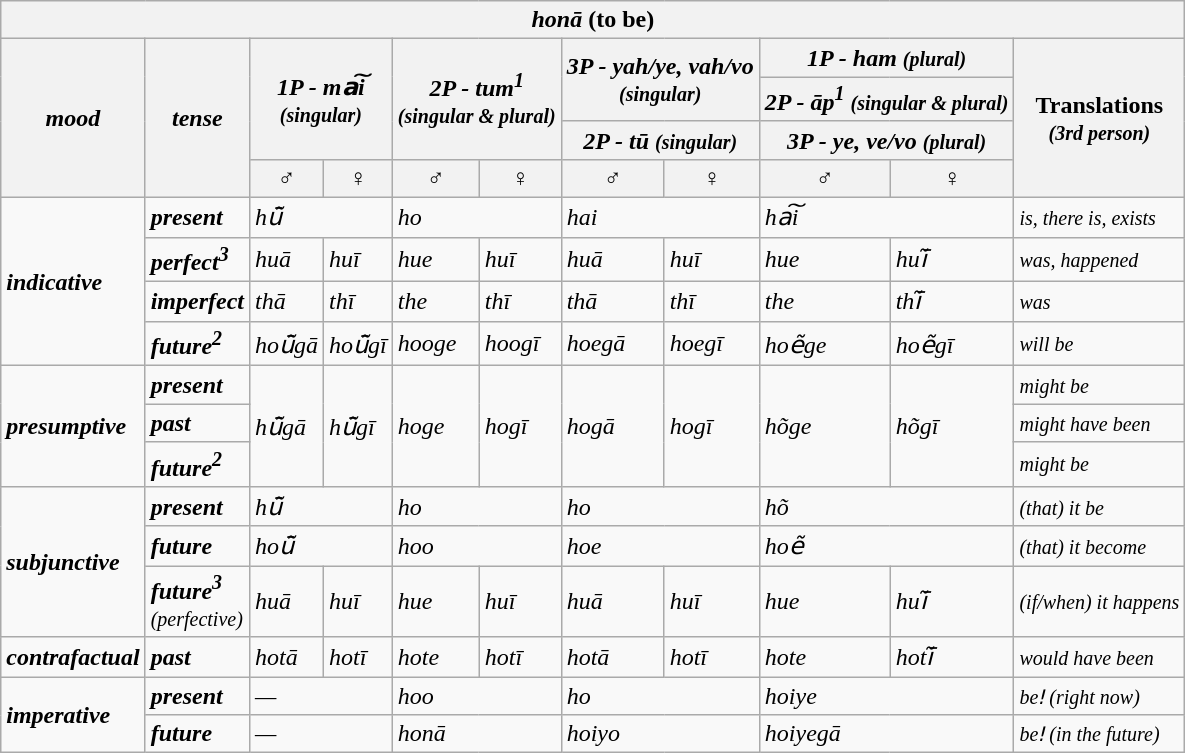<table class="wikitable">
<tr>
<th colspan="11"><em>honā</em> (to be)</th>
</tr>
<tr>
<th rowspan="4"><em>mood</em></th>
<th rowspan="4"><em>tense</em></th>
<th colspan="2" rowspan="3"><em>1P - ma͠i</em><br><small><em>(singular)</em></small></th>
<th colspan="2" rowspan="3"><em>2P - tum<sup>1</sup></em><br><small><em>(singular & plural)</em></small></th>
<th colspan="2" rowspan="2"><em>3P - yah/ye, vah/vo</em><br><small><em>(singular)</em></small></th>
<th colspan="2"><em>1P - ham <small>(plural)</small></em></th>
<th rowspan="4">Translations<br><em><small>(3rd person)</small></em></th>
</tr>
<tr>
<th colspan="2"><em>2P - āp<sup>1</sup> <small>(singular & plural)</small></em></th>
</tr>
<tr>
<th colspan="2"><em>2P - tū <small>(singular)</small></em></th>
<th colspan="2"><em>3P - ye, ve/vo <small>(plural)</small></em></th>
</tr>
<tr>
<th><em>♂</em></th>
<th><em>♀</em></th>
<th><em>♂</em></th>
<th><em>♀</em></th>
<th><em>♂</em></th>
<th><em>♀</em></th>
<th><em>♂</em></th>
<th><em>♀</em></th>
</tr>
<tr>
<td rowspan="4"><strong><em>indicative</em></strong></td>
<td><strong><em>present</em></strong></td>
<td colspan="2"><em>hū̃</em></td>
<td colspan="2"><em>ho</em></td>
<td colspan="2"><em>hai</em></td>
<td colspan="2"><em>ha͠i</em></td>
<td><em><small>is, there is, exists</small></em></td>
</tr>
<tr>
<td><strong><em>perfect<sup>3</sup></em></strong></td>
<td><em>huā</em></td>
<td><em>huī</em></td>
<td><em>hue</em></td>
<td><em>huī</em></td>
<td><em>huā</em></td>
<td><em>huī</em></td>
<td><em>hue</em></td>
<td><em>huī̃</em></td>
<td><em><small>was, happened</small></em></td>
</tr>
<tr>
<td><strong><em>imperfect</em></strong></td>
<td><em>thā</em></td>
<td><em>thī</em></td>
<td><em>the</em></td>
<td><em>thī</em></td>
<td><em>thā</em></td>
<td><em>thī</em></td>
<td><em>the</em></td>
<td><em>thī̃</em></td>
<td><em><small>was</small></em></td>
</tr>
<tr>
<td><strong><em>future<sup>2</sup></em></strong></td>
<td><em>hoū̃gā</em></td>
<td><em>hoū̃gī</em></td>
<td><em>hooge</em></td>
<td><em>hoogī</em></td>
<td><em>hoegā</em></td>
<td><em>hoegī</em></td>
<td><em>hoẽge</em></td>
<td><em>hoẽgī</em></td>
<td><em><small>will be</small></em></td>
</tr>
<tr>
<td rowspan="3"><strong><em>presumptive</em></strong></td>
<td><strong><em>present</em></strong></td>
<td rowspan="3"><em>hū̃gā</em></td>
<td rowspan="3"><em>hū̃gī</em></td>
<td rowspan="3"><em>hoge</em></td>
<td rowspan="3"><em>hogī</em></td>
<td rowspan="3"><em>hogā</em></td>
<td rowspan="3"><em>hogī</em></td>
<td rowspan="3"><em>hõge</em></td>
<td rowspan="3"><em>hõgī</em></td>
<td><em><small>might be</small></em></td>
</tr>
<tr>
<td><strong><em>past</em></strong></td>
<td><em><small>might have been</small></em></td>
</tr>
<tr>
<td><strong><em>future<sup>2</sup></em></strong></td>
<td><em><small>might be</small></em></td>
</tr>
<tr>
<td rowspan="3"><strong><em>subjunctive</em></strong></td>
<td><strong><em>present</em></strong></td>
<td colspan="2"><em>hū̃</em></td>
<td colspan="2"><em>ho</em></td>
<td colspan="2"><em>ho</em></td>
<td colspan="2"><em>hõ</em></td>
<td><em><small>(that) it be</small></em></td>
</tr>
<tr>
<td><strong><em>future</em></strong></td>
<td colspan="2"><em>hoū̃</em></td>
<td colspan="2"><em>hoo</em></td>
<td colspan="2"><em>hoe</em></td>
<td colspan="2"><em>hoẽ</em></td>
<td><em><small>(that) it become</small></em></td>
</tr>
<tr>
<td><strong><em>future<sup>3</sup></em></strong><br><em><small>(perfective)</small></em></td>
<td><em>huā</em></td>
<td><em>huī</em></td>
<td><em>hue</em></td>
<td><em>huī</em></td>
<td><em>huā</em></td>
<td><em>huī</em></td>
<td><em>hue</em></td>
<td><em>huī̃</em></td>
<td><em><small>(if/when) it happens</small></em></td>
</tr>
<tr>
<td><strong><em>contrafactual</em></strong></td>
<td><strong><em>past</em></strong></td>
<td><em>hotā</em></td>
<td><em>hotī</em></td>
<td><em>hote</em></td>
<td><em>hotī</em></td>
<td><em>hotā</em></td>
<td><em>hotī</em></td>
<td><em>hote</em></td>
<td><em>hotī̃</em></td>
<td><em><small>would have been</small></em></td>
</tr>
<tr>
<td rowspan="2"><strong><em>imperative</em></strong></td>
<td><strong><em>present</em></strong></td>
<td colspan="2"><em>—</em></td>
<td colspan="2"><em>hoo</em></td>
<td colspan="2"><em>ho</em></td>
<td colspan="2"><em>hoiye</em></td>
<td><em><small>beǃ (right now)</small></em></td>
</tr>
<tr>
<td><strong><em>future</em></strong></td>
<td colspan="2"><em>—</em></td>
<td colspan="2"><em>honā</em></td>
<td colspan="2"><em>hoiyo</em></td>
<td colspan="2"><em>hoiyegā</em></td>
<td><em><small>beǃ (in the future)</small></em></td>
</tr>
</table>
